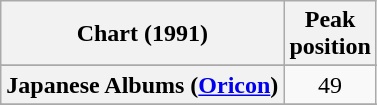<table class="wikitable sortable plainrowheaders">
<tr>
<th scope="col">Chart (1991)</th>
<th scope="col">Peak<br>position</th>
</tr>
<tr>
</tr>
<tr>
<th scope="row">Japanese Albums (<a href='#'>Oricon</a>)</th>
<td align="center">49</td>
</tr>
<tr>
</tr>
<tr>
</tr>
</table>
